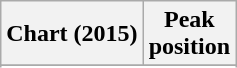<table class="wikitable sortable plainrowheaders" style="text-align:center">
<tr>
<th scope="col">Chart (2015)</th>
<th scope="col">Peak<br> position</th>
</tr>
<tr>
</tr>
<tr>
</tr>
<tr>
</tr>
<tr>
</tr>
<tr>
</tr>
</table>
